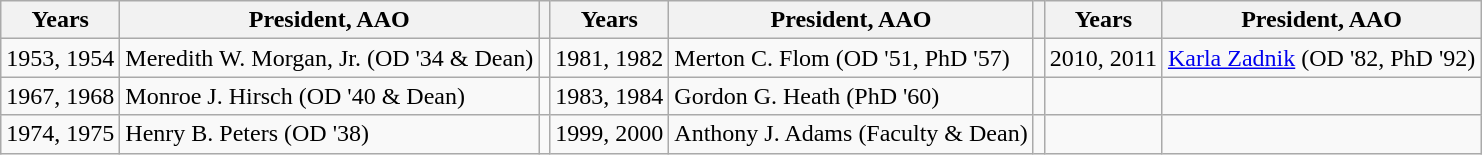<table class="wikitable" style="text-align:left">
<tr>
<th>Years</th>
<th>President, AAO</th>
<th></th>
<th>Years</th>
<th>President, AAO</th>
<th></th>
<th>Years</th>
<th>President, AAO</th>
</tr>
<tr>
<td>1953, 1954</td>
<td>Meredith W. Morgan, Jr. (OD '34 & Dean)</td>
<td></td>
<td>1981, 1982</td>
<td>Merton C. Flom (OD '51, PhD '57)</td>
<td></td>
<td>2010, 2011</td>
<td><a href='#'>Karla Zadnik</a> (OD '82, PhD '92)</td>
</tr>
<tr>
<td>1967, 1968</td>
<td>Monroe J. Hirsch (OD '40 & Dean)</td>
<td></td>
<td>1983, 1984</td>
<td>Gordon G. Heath (PhD '60)</td>
<td></td>
<td></td>
<td></td>
</tr>
<tr>
<td>1974, 1975</td>
<td>Henry B. Peters (OD '38)</td>
<td></td>
<td>1999, 2000</td>
<td>Anthony J. Adams (Faculty & Dean)</td>
<td></td>
<td></td>
<td></td>
</tr>
</table>
